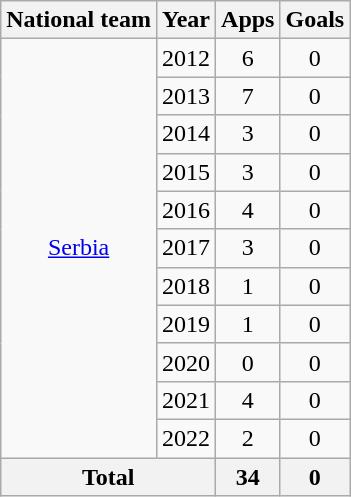<table class="wikitable" style="text-align:center">
<tr>
<th>National team</th>
<th>Year</th>
<th>Apps</th>
<th>Goals</th>
</tr>
<tr>
<td rowspan="11"><a href='#'>Serbia</a></td>
<td>2012</td>
<td>6</td>
<td>0</td>
</tr>
<tr>
<td>2013</td>
<td>7</td>
<td>0</td>
</tr>
<tr>
<td>2014</td>
<td>3</td>
<td>0</td>
</tr>
<tr>
<td>2015</td>
<td>3</td>
<td>0</td>
</tr>
<tr>
<td>2016</td>
<td>4</td>
<td>0</td>
</tr>
<tr>
<td>2017</td>
<td>3</td>
<td>0</td>
</tr>
<tr>
<td>2018</td>
<td>1</td>
<td>0</td>
</tr>
<tr>
<td>2019</td>
<td>1</td>
<td>0</td>
</tr>
<tr>
<td>2020</td>
<td>0</td>
<td>0</td>
</tr>
<tr>
<td>2021</td>
<td>4</td>
<td>0</td>
</tr>
<tr>
<td>2022</td>
<td>2</td>
<td>0</td>
</tr>
<tr>
<th colspan="2">Total</th>
<th>34</th>
<th>0</th>
</tr>
</table>
